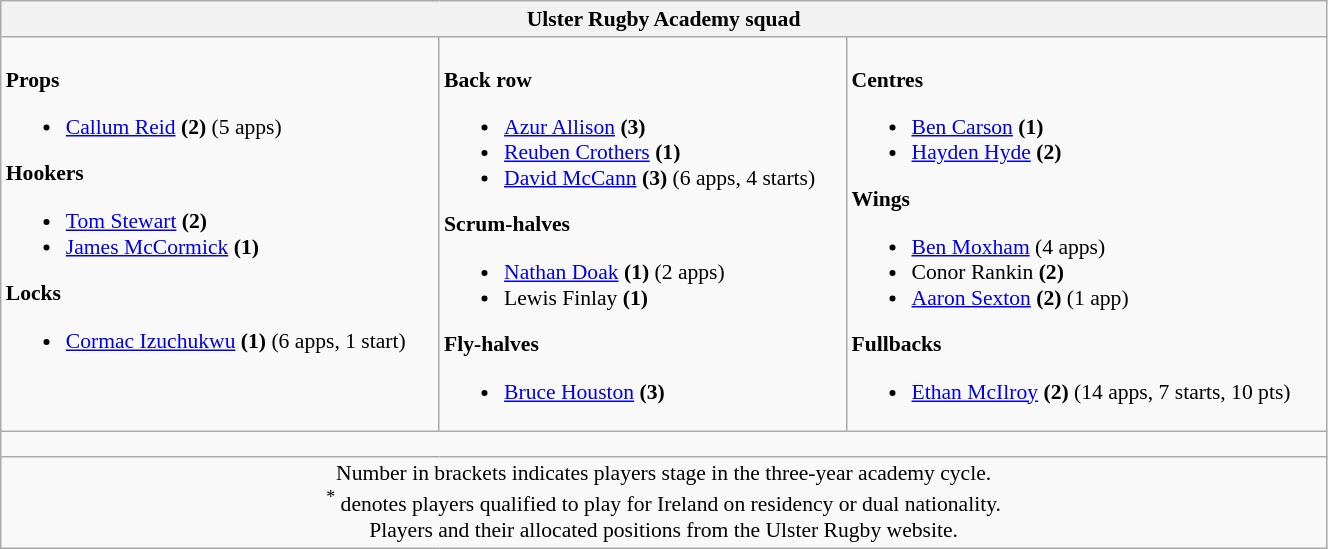<table class="wikitable" style="text-align:left; font-size:90%; width:70%">
<tr>
<th colspan="100%">Ulster Rugby Academy squad</th>
</tr>
<tr valign="top">
<td><br><strong>Props</strong><ul><li> <a href='#'>Callum Reid</a> <strong>(2)</strong> (5 apps)</li></ul><strong>Hookers</strong><ul><li> <a href='#'>Tom Stewart</a> <strong>(2)</strong></li><li> <a href='#'>James McCormick</a> <strong>(1)</strong></li></ul><strong>Locks</strong><ul><li> <a href='#'>Cormac Izuchukwu</a> <strong>(1)</strong> (6 apps, 1 start)</li></ul></td>
<td><br><strong>Back row</strong><ul><li> <a href='#'>Azur Allison</a> <strong>(3)</strong></li><li> <a href='#'>Reuben Crothers</a> <strong>(1)</strong></li><li> <a href='#'>David McCann</a> <strong>(3)</strong> (6 apps, 4 starts)</li></ul><strong>Scrum-halves</strong><ul><li> <a href='#'>Nathan Doak</a> <strong>(1)</strong> (2 apps)</li><li> Lewis Finlay <strong>(1)</strong></li></ul><strong>Fly-halves</strong><ul><li> <a href='#'>Bruce Houston</a> <strong>(3)</strong></li></ul></td>
<td><br><strong>Centres</strong><ul><li> <a href='#'>Ben Carson</a> <strong>(1)</strong></li><li> <a href='#'>Hayden Hyde</a> <strong>(2)</strong></li></ul><strong>Wings</strong><ul><li> <a href='#'>Ben Moxham</a> (4 apps)</li><li> Conor Rankin <strong>(2)</strong></li><li> <a href='#'>Aaron Sexton</a> <strong>(2)</strong> (1 app)</li></ul><strong>Fullbacks</strong><ul><li> <a href='#'>Ethan McIlroy</a> <strong>(2)</strong> (14 apps, 7 starts, 10 pts)</li></ul></td>
</tr>
<tr>
<td colspan="100%" style="height: 10px;"></td>
</tr>
<tr>
<td colspan="100%" style="text-align:center;">Number in brackets indicates players stage in the three-year academy cycle. <br> <sup>*</sup> denotes players qualified to play for Ireland on residency or dual nationality. <br> Players and their allocated positions from the Ulster Rugby website.</td>
</tr>
</table>
